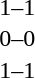<table cellspacing=1 width=70%>
<tr>
<th width=25%></th>
<th width=30%></th>
<th width=15%></th>
<th width=30%></th>
</tr>
<tr>
<td></td>
<td align=right></td>
<td align=center>1–1</td>
<td></td>
</tr>
<tr>
<td></td>
<td align=right></td>
<td align=center>0–0</td>
<td></td>
</tr>
<tr>
<td></td>
<td align=right></td>
<td align=center>1–1</td>
<td></td>
</tr>
</table>
